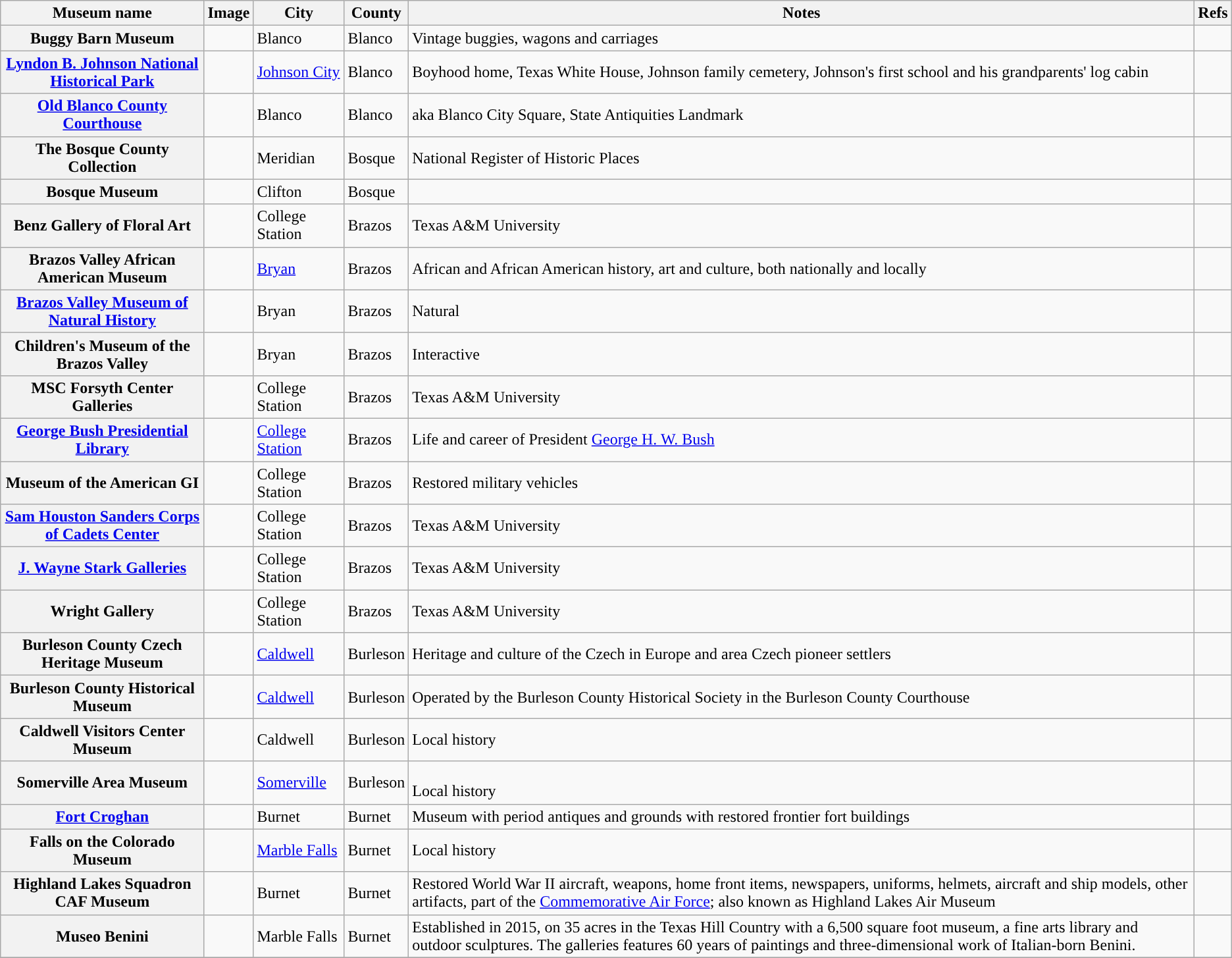<table class="wikitable sortable plainrowheaders">
<tr>
<th scope="col">Museum name</th>
<th scope="col"  class="unsortable">Image</th>
<th scope="col">City</th>
<th scope="col">County</th>
<th scope="col">Notes</th>
<th scope="col" class="unsortable">Refs</th>
</tr>
<tr>
<th scope="row">Buggy Barn Museum</th>
<td></td>
<td>Blanco</td>
<td>Blanco</td>
<td>Vintage buggies, wagons and carriages</td>
<td align="center"></td>
</tr>
<tr>
<th scope="row"><a href='#'>Lyndon B. Johnson National Historical Park</a></th>
<td></td>
<td><a href='#'>Johnson City</a></td>
<td>Blanco</td>
<td>Boyhood home, Texas White House, Johnson family cemetery, Johnson's first school and his grandparents' log cabin</td>
<td align="center"></td>
</tr>
<tr>
<th scope="row"><a href='#'>Old Blanco County Courthouse</a></th>
<td></td>
<td>Blanco</td>
<td>Blanco</td>
<td>aka Blanco City Square, State Antiquities Landmark</td>
<td align="center"></td>
</tr>
<tr>
<th scope="row">The Bosque County Collection</th>
<td></td>
<td>Meridian</td>
<td>Bosque</td>
<td>National Register of Historic Places</td>
<td align="center"></td>
</tr>
<tr>
<th scope="row">Bosque Museum</th>
<td></td>
<td>Clifton</td>
<td>Bosque</td>
<td></td>
<td align="center"></td>
</tr>
<tr>
<th scope="row">Benz Gallery of Floral Art</th>
<td></td>
<td>College Station</td>
<td>Brazos</td>
<td>Texas A&M University</td>
<td align="center"></td>
</tr>
<tr>
<th scope="row">Brazos Valley African American Museum</th>
<td></td>
<td><a href='#'>Bryan</a></td>
<td>Brazos</td>
<td>African and African American history, art and culture, both nationally and locally</td>
<td align="center"></td>
</tr>
<tr>
<th scope="row"><a href='#'>Brazos Valley Museum of Natural History</a></th>
<td></td>
<td>Bryan</td>
<td>Brazos</td>
<td>Natural</td>
<td align="center"></td>
</tr>
<tr>
<th scope="row">Children's Museum of the Brazos Valley</th>
<td></td>
<td>Bryan</td>
<td>Brazos</td>
<td>Interactive</td>
<td align="center"></td>
</tr>
<tr>
<th scope="row">MSC Forsyth Center Galleries</th>
<td></td>
<td>College Station</td>
<td>Brazos</td>
<td>Texas A&M University</td>
<td align="center"></td>
</tr>
<tr>
<th scope="row"><a href='#'>George Bush Presidential Library</a></th>
<td></td>
<td><a href='#'>College Station</a></td>
<td>Brazos</td>
<td>Life and career of President <a href='#'>George H. W. Bush</a></td>
<td align="center"></td>
</tr>
<tr>
<th scope="row">Museum of the American GI</th>
<td></td>
<td>College Station</td>
<td>Brazos</td>
<td>Restored military vehicles</td>
<td align="center"></td>
</tr>
<tr>
<th scope="row"><a href='#'>Sam Houston Sanders Corps of Cadets Center</a></th>
<td></td>
<td>College Station</td>
<td>Brazos</td>
<td>Texas A&M University</td>
<td align="center"></td>
</tr>
<tr>
<th scope="row"><a href='#'>J. Wayne Stark Galleries</a></th>
<td></td>
<td>College Station</td>
<td>Brazos</td>
<td>Texas A&M University</td>
<td align="center"></td>
</tr>
<tr>
<th scope="row">Wright Gallery</th>
<td></td>
<td>College Station</td>
<td>Brazos</td>
<td>Texas A&M University</td>
<td align="center"></td>
</tr>
<tr>
<th scope="row">Burleson County Czech Heritage Museum</th>
<td></td>
<td><a href='#'>Caldwell</a></td>
<td>Burleson</td>
<td>Heritage and culture of the Czech in Europe and area Czech pioneer settlers</td>
<td align="center"></td>
</tr>
<tr>
<th scope="row">Burleson County Historical Museum</th>
<td></td>
<td><a href='#'>Caldwell</a></td>
<td>Burleson</td>
<td>Operated by the Burleson County Historical Society in the Burleson County Courthouse</td>
<td align="center"></td>
</tr>
<tr>
<th scope="row">Caldwell Visitors Center Museum</th>
<td></td>
<td>Caldwell</td>
<td>Burleson</td>
<td>Local history</td>
<td align="center"></td>
</tr>
<tr>
<th scope="row">Somerville Area Museum</th>
<td></td>
<td><a href='#'>Somerville</a></td>
<td>Burleson</td>
<td><br>Local history</td>
<td align="center"></td>
</tr>
<tr>
<th scope="row"><a href='#'>Fort Croghan</a></th>
<td></td>
<td>Burnet</td>
<td>Burnet</td>
<td>Museum with period antiques and grounds with restored frontier fort buildings</td>
<td align="center"></td>
</tr>
<tr>
<th scope="row">Falls on the Colorado Museum</th>
<td></td>
<td><a href='#'>Marble Falls</a></td>
<td>Burnet</td>
<td>Local history</td>
<td align="center"></td>
</tr>
<tr>
<th scope="row">Highland Lakes Squadron CAF Museum</th>
<td></td>
<td>Burnet</td>
<td>Burnet</td>
<td>Restored World War II aircraft, weapons, home front items, newspapers, uniforms, helmets, aircraft and ship models, other artifacts, part of the <a href='#'>Commemorative Air Force</a>; also known as Highland Lakes Air Museum</td>
<td align="center"></td>
</tr>
<tr>
<th scope="row">Museo Benini</th>
<td></td>
<td>Marble Falls</td>
<td>Burnet</td>
<td>Established in 2015, on 35 acres in the Texas Hill Country with a 6,500 square foot museum, a fine arts library and outdoor sculptures. The galleries features 60 years of paintings and three-dimensional work of Italian-born Benini.</td>
<td></td>
</tr>
<tr>
</tr>
</table>
